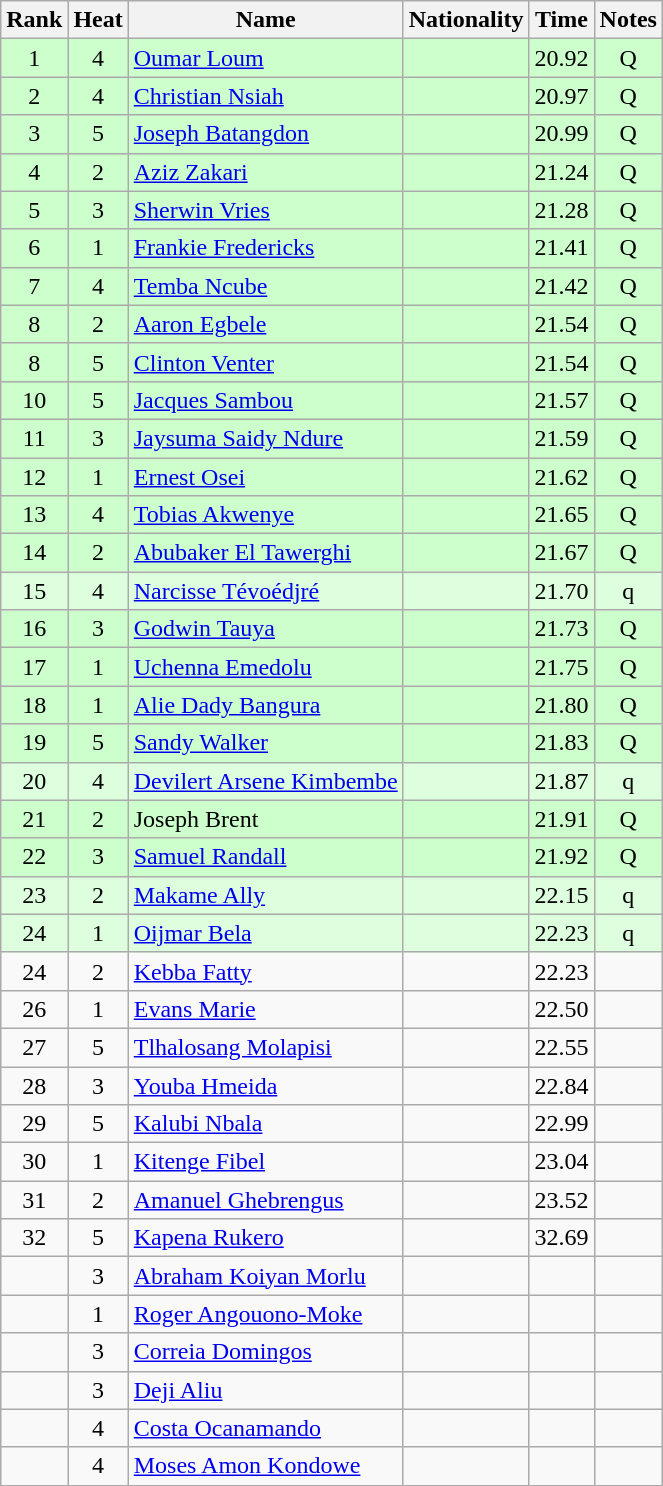<table class="wikitable sortable" style="text-align:center">
<tr>
<th>Rank</th>
<th>Heat</th>
<th>Name</th>
<th>Nationality</th>
<th>Time</th>
<th>Notes</th>
</tr>
<tr bgcolor=ccffcc>
<td>1</td>
<td>4</td>
<td align=left><a href='#'>Oumar Loum</a></td>
<td align=left></td>
<td>20.92</td>
<td>Q</td>
</tr>
<tr bgcolor=ccffcc>
<td>2</td>
<td>4</td>
<td align=left><a href='#'>Christian Nsiah</a></td>
<td align=left></td>
<td>20.97</td>
<td>Q</td>
</tr>
<tr bgcolor=ccffcc>
<td>3</td>
<td>5</td>
<td align=left><a href='#'>Joseph Batangdon</a></td>
<td align=left></td>
<td>20.99</td>
<td>Q</td>
</tr>
<tr bgcolor=ccffcc>
<td>4</td>
<td>2</td>
<td align=left><a href='#'>Aziz Zakari</a></td>
<td align=left></td>
<td>21.24</td>
<td>Q</td>
</tr>
<tr bgcolor=ccffcc>
<td>5</td>
<td>3</td>
<td align=left><a href='#'>Sherwin Vries</a></td>
<td align=left></td>
<td>21.28</td>
<td>Q</td>
</tr>
<tr bgcolor=ccffcc>
<td>6</td>
<td>1</td>
<td align=left><a href='#'>Frankie Fredericks</a></td>
<td align=left></td>
<td>21.41</td>
<td>Q</td>
</tr>
<tr bgcolor=ccffcc>
<td>7</td>
<td>4</td>
<td align=left><a href='#'>Temba Ncube</a></td>
<td align=left></td>
<td>21.42</td>
<td>Q</td>
</tr>
<tr bgcolor=ccffcc>
<td>8</td>
<td>2</td>
<td align=left><a href='#'>Aaron Egbele</a></td>
<td align=left></td>
<td>21.54</td>
<td>Q</td>
</tr>
<tr bgcolor=ccffcc>
<td>8</td>
<td>5</td>
<td align=left><a href='#'>Clinton Venter</a></td>
<td align=left></td>
<td>21.54</td>
<td>Q</td>
</tr>
<tr bgcolor=ccffcc>
<td>10</td>
<td>5</td>
<td align=left><a href='#'>Jacques Sambou</a></td>
<td align=left></td>
<td>21.57</td>
<td>Q</td>
</tr>
<tr bgcolor=ccffcc>
<td>11</td>
<td>3</td>
<td align=left><a href='#'>Jaysuma Saidy Ndure</a></td>
<td align=left></td>
<td>21.59</td>
<td>Q</td>
</tr>
<tr bgcolor=ccffcc>
<td>12</td>
<td>1</td>
<td align=left><a href='#'>Ernest Osei</a></td>
<td align=left></td>
<td>21.62</td>
<td>Q</td>
</tr>
<tr bgcolor=ccffcc>
<td>13</td>
<td>4</td>
<td align=left><a href='#'>Tobias Akwenye</a></td>
<td align=left></td>
<td>21.65</td>
<td>Q</td>
</tr>
<tr bgcolor=ccffcc>
<td>14</td>
<td>2</td>
<td align=left><a href='#'>Abubaker El Tawerghi</a></td>
<td align=left></td>
<td>21.67</td>
<td>Q</td>
</tr>
<tr bgcolor=ddffdd>
<td>15</td>
<td>4</td>
<td align=left><a href='#'>Narcisse Tévoédjré</a></td>
<td align=left></td>
<td>21.70</td>
<td>q</td>
</tr>
<tr bgcolor=ccffcc>
<td>16</td>
<td>3</td>
<td align=left><a href='#'>Godwin Tauya</a></td>
<td align=left></td>
<td>21.73</td>
<td>Q</td>
</tr>
<tr bgcolor=ccffcc>
<td>17</td>
<td>1</td>
<td align=left><a href='#'>Uchenna Emedolu</a></td>
<td align=left></td>
<td>21.75</td>
<td>Q</td>
</tr>
<tr bgcolor=ccffcc>
<td>18</td>
<td>1</td>
<td align=left><a href='#'>Alie Dady Bangura</a></td>
<td align=left></td>
<td>21.80</td>
<td>Q</td>
</tr>
<tr bgcolor=ccffcc>
<td>19</td>
<td>5</td>
<td align=left><a href='#'>Sandy Walker</a></td>
<td align=left></td>
<td>21.83</td>
<td>Q</td>
</tr>
<tr bgcolor=ddffdd>
<td>20</td>
<td>4</td>
<td align=left><a href='#'>Devilert Arsene Kimbembe</a></td>
<td align=left></td>
<td>21.87</td>
<td>q</td>
</tr>
<tr bgcolor=ccffcc>
<td>21</td>
<td>2</td>
<td align=left>Joseph Brent</td>
<td align=left></td>
<td>21.91</td>
<td>Q</td>
</tr>
<tr bgcolor=ccffcc>
<td>22</td>
<td>3</td>
<td align=left><a href='#'>Samuel Randall</a></td>
<td align=left></td>
<td>21.92</td>
<td>Q</td>
</tr>
<tr bgcolor=ddffdd>
<td>23</td>
<td>2</td>
<td align=left><a href='#'>Makame Ally</a></td>
<td align=left></td>
<td>22.15</td>
<td>q</td>
</tr>
<tr bgcolor=ddffdd>
<td>24</td>
<td>1</td>
<td align=left><a href='#'>Oijmar Bela</a></td>
<td align=left></td>
<td>22.23</td>
<td>q</td>
</tr>
<tr>
<td>24</td>
<td>2</td>
<td align=left><a href='#'>Kebba Fatty</a></td>
<td align=left></td>
<td>22.23</td>
<td></td>
</tr>
<tr>
<td>26</td>
<td>1</td>
<td align=left><a href='#'>Evans Marie</a></td>
<td align=left></td>
<td>22.50</td>
<td></td>
</tr>
<tr>
<td>27</td>
<td>5</td>
<td align=left><a href='#'>Tlhalosang Molapisi</a></td>
<td align=left></td>
<td>22.55</td>
<td></td>
</tr>
<tr>
<td>28</td>
<td>3</td>
<td align=left><a href='#'>Youba Hmeida</a></td>
<td align=left></td>
<td>22.84</td>
<td></td>
</tr>
<tr>
<td>29</td>
<td>5</td>
<td align=left><a href='#'>Kalubi Nbala</a></td>
<td align=left></td>
<td>22.99</td>
<td></td>
</tr>
<tr>
<td>30</td>
<td>1</td>
<td align=left><a href='#'>Kitenge Fibel</a></td>
<td align=left></td>
<td>23.04</td>
<td></td>
</tr>
<tr>
<td>31</td>
<td>2</td>
<td align=left><a href='#'>Amanuel Ghebrengus</a></td>
<td align=left></td>
<td>23.52</td>
<td></td>
</tr>
<tr>
<td>32</td>
<td>5</td>
<td align=left><a href='#'>Kapena Rukero</a></td>
<td align=left></td>
<td>32.69</td>
<td></td>
</tr>
<tr>
<td></td>
<td>3</td>
<td align=left><a href='#'>Abraham Koiyan Morlu</a></td>
<td align=left></td>
<td></td>
<td></td>
</tr>
<tr>
<td></td>
<td>1</td>
<td align=left><a href='#'>Roger Angouono-Moke</a></td>
<td align=left></td>
<td></td>
<td></td>
</tr>
<tr>
<td></td>
<td>3</td>
<td align=left><a href='#'>Correia Domingos</a></td>
<td align=left></td>
<td></td>
<td></td>
</tr>
<tr>
<td></td>
<td>3</td>
<td align=left><a href='#'>Deji Aliu</a></td>
<td align=left></td>
<td></td>
<td></td>
</tr>
<tr>
<td></td>
<td>4</td>
<td align=left><a href='#'>Costa Ocanamando</a></td>
<td align=left></td>
<td></td>
<td></td>
</tr>
<tr>
<td></td>
<td>4</td>
<td align=left><a href='#'>Moses Amon Kondowe</a></td>
<td align=left></td>
<td></td>
<td></td>
</tr>
</table>
